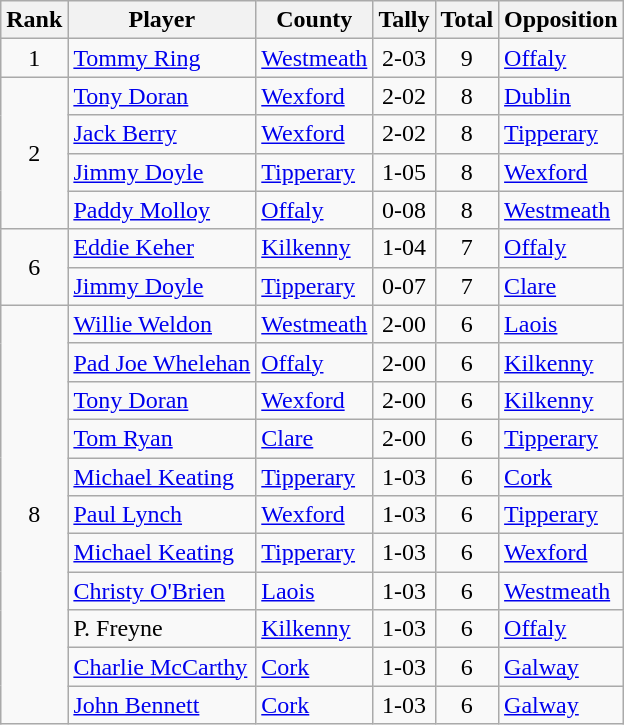<table class="wikitable">
<tr>
<th>Rank</th>
<th>Player</th>
<th>County</th>
<th>Tally</th>
<th>Total</th>
<th>Opposition</th>
</tr>
<tr>
<td rowspan=1 align=center>1</td>
<td><a href='#'>Tommy Ring</a></td>
<td><a href='#'>Westmeath</a></td>
<td align=center>2-03</td>
<td align=center>9</td>
<td><a href='#'>Offaly</a></td>
</tr>
<tr>
<td rowspan=4 align=center>2</td>
<td><a href='#'>Tony Doran</a></td>
<td><a href='#'>Wexford</a></td>
<td align=center>2-02</td>
<td align=center>8</td>
<td><a href='#'>Dublin</a></td>
</tr>
<tr>
<td><a href='#'>Jack Berry</a></td>
<td><a href='#'>Wexford</a></td>
<td align=center>2-02</td>
<td align=center>8</td>
<td><a href='#'>Tipperary</a></td>
</tr>
<tr>
<td><a href='#'>Jimmy Doyle</a></td>
<td><a href='#'>Tipperary</a></td>
<td align=center>1-05</td>
<td align=center>8</td>
<td><a href='#'>Wexford</a></td>
</tr>
<tr>
<td><a href='#'>Paddy Molloy</a></td>
<td><a href='#'>Offaly</a></td>
<td align=center>0-08</td>
<td align=center>8</td>
<td><a href='#'>Westmeath</a></td>
</tr>
<tr>
<td rowspan=2 align=center>6</td>
<td><a href='#'>Eddie Keher</a></td>
<td><a href='#'>Kilkenny</a></td>
<td align=center>1-04</td>
<td align=center>7</td>
<td><a href='#'>Offaly</a></td>
</tr>
<tr>
<td><a href='#'>Jimmy Doyle</a></td>
<td><a href='#'>Tipperary</a></td>
<td align=center>0-07</td>
<td align=center>7</td>
<td><a href='#'>Clare</a></td>
</tr>
<tr>
<td rowspan=11 align=center>8</td>
<td><a href='#'>Willie Weldon</a></td>
<td><a href='#'>Westmeath</a></td>
<td align=center>2-00</td>
<td align=center>6</td>
<td><a href='#'>Laois</a></td>
</tr>
<tr>
<td><a href='#'>Pad Joe Whelehan</a></td>
<td><a href='#'>Offaly</a></td>
<td align=center>2-00</td>
<td align=center>6</td>
<td><a href='#'>Kilkenny</a></td>
</tr>
<tr>
<td><a href='#'>Tony Doran</a></td>
<td><a href='#'>Wexford</a></td>
<td align=center>2-00</td>
<td align=center>6</td>
<td><a href='#'>Kilkenny</a></td>
</tr>
<tr>
<td><a href='#'>Tom Ryan</a></td>
<td><a href='#'>Clare</a></td>
<td align=center>2-00</td>
<td align=center>6</td>
<td><a href='#'>Tipperary</a></td>
</tr>
<tr>
<td><a href='#'>Michael Keating</a></td>
<td><a href='#'>Tipperary</a></td>
<td align=center>1-03</td>
<td align=center>6</td>
<td><a href='#'>Cork</a></td>
</tr>
<tr>
<td><a href='#'>Paul Lynch</a></td>
<td><a href='#'>Wexford</a></td>
<td align=center>1-03</td>
<td align=center>6</td>
<td><a href='#'>Tipperary</a></td>
</tr>
<tr>
<td><a href='#'>Michael Keating</a></td>
<td><a href='#'>Tipperary</a></td>
<td align=center>1-03</td>
<td align=center>6</td>
<td><a href='#'>Wexford</a></td>
</tr>
<tr>
<td><a href='#'>Christy O'Brien</a></td>
<td><a href='#'>Laois</a></td>
<td align=center>1-03</td>
<td align=center>6</td>
<td><a href='#'>Westmeath</a></td>
</tr>
<tr>
<td>P. Freyne</td>
<td><a href='#'>Kilkenny</a></td>
<td align=center>1-03</td>
<td align=center>6</td>
<td><a href='#'>Offaly</a></td>
</tr>
<tr>
<td><a href='#'>Charlie McCarthy</a></td>
<td><a href='#'>Cork</a></td>
<td align=center>1-03</td>
<td align=center>6</td>
<td><a href='#'>Galway</a></td>
</tr>
<tr>
<td><a href='#'>John Bennett</a></td>
<td><a href='#'>Cork</a></td>
<td align=center>1-03</td>
<td align=center>6</td>
<td><a href='#'>Galway</a></td>
</tr>
</table>
